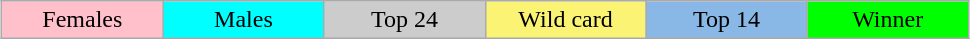<table class="wikitable" style="margin:1em auto; text-align:center;">
<tr>
<td style="background:pink; width:100px;">Females</td>
<td style="background:cyan; width:100px;">Males</td>
<td style="background:#ccc; width:100px;">Top 24</td>
<td style="background:#fbf373; width:100px;">Wild card</td>
<td style="background:#8ab8e6; width:100px;">Top 14</td>
<td style="background:lime; width:100px;">Winner</td>
</tr>
</table>
